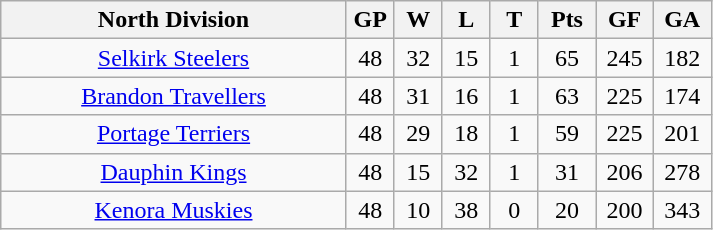<table class="wikitable" style="text-align:center">
<tr>
<th width="45%">North Division</th>
<th width="6.25%">GP</th>
<th width="6.25%">W</th>
<th width="6.25%">L</th>
<th width="6.25%">T</th>
<th width="7.5%">Pts</th>
<th width="7.5%">GF</th>
<th width="7.5%">GA</th>
</tr>
<tr>
<td><a href='#'>Selkirk Steelers</a></td>
<td>48</td>
<td>32</td>
<td>15</td>
<td>1</td>
<td>65</td>
<td>245</td>
<td>182</td>
</tr>
<tr>
<td><a href='#'>Brandon Travellers</a></td>
<td>48</td>
<td>31</td>
<td>16</td>
<td>1</td>
<td>63</td>
<td>225</td>
<td>174</td>
</tr>
<tr>
<td><a href='#'>Portage Terriers</a></td>
<td>48</td>
<td>29</td>
<td>18</td>
<td>1</td>
<td>59</td>
<td>225</td>
<td>201</td>
</tr>
<tr>
<td><a href='#'>Dauphin Kings</a></td>
<td>48</td>
<td>15</td>
<td>32</td>
<td>1</td>
<td>31</td>
<td>206</td>
<td>278</td>
</tr>
<tr>
<td><a href='#'>Kenora Muskies</a></td>
<td>48</td>
<td>10</td>
<td>38</td>
<td>0</td>
<td>20</td>
<td>200</td>
<td>343</td>
</tr>
</table>
